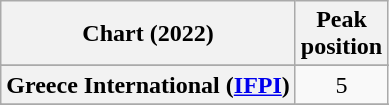<table class="wikitable sortable plainrowheaders" style="text-align:center">
<tr>
<th scope="col">Chart (2022)</th>
<th scope="col">Peak<br>position</th>
</tr>
<tr>
</tr>
<tr>
</tr>
<tr>
</tr>
<tr>
</tr>
<tr>
</tr>
<tr>
</tr>
<tr>
<th scope="row">Greece International (<a href='#'>IFPI</a>)</th>
<td>5</td>
</tr>
<tr>
</tr>
<tr>
</tr>
<tr>
</tr>
<tr>
</tr>
<tr>
</tr>
<tr>
</tr>
<tr>
</tr>
<tr>
</tr>
<tr>
</tr>
<tr>
</tr>
</table>
